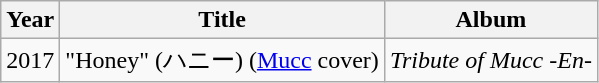<table class="wikitable">
<tr>
<th>Year</th>
<th>Title</th>
<th>Album</th>
</tr>
<tr>
<td align="center">2017</td>
<td>"Honey" (ハニー) (<a href='#'>Mucc</a> cover)</td>
<td align="center"><em>Tribute of Mucc -En-</em></td>
</tr>
</table>
